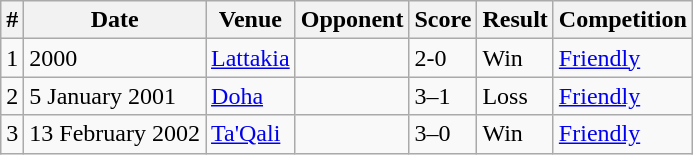<table class="wikitable">
<tr>
<th>#</th>
<th>Date</th>
<th>Venue</th>
<th>Opponent</th>
<th>Score</th>
<th>Result</th>
<th>Competition</th>
</tr>
<tr>
<td>1</td>
<td>2000</td>
<td><a href='#'>Lattakia</a></td>
<td></td>
<td>2-0</td>
<td>Win</td>
<td><a href='#'>Friendly</a></td>
</tr>
<tr>
<td>2</td>
<td>5 January 2001</td>
<td><a href='#'>Doha</a></td>
<td></td>
<td>3–1</td>
<td>Loss</td>
<td><a href='#'>Friendly</a></td>
</tr>
<tr>
<td>3</td>
<td>13 February 2002</td>
<td><a href='#'>Ta'Qali</a></td>
<td></td>
<td>3–0</td>
<td>Win</td>
<td><a href='#'>Friendly</a></td>
</tr>
</table>
